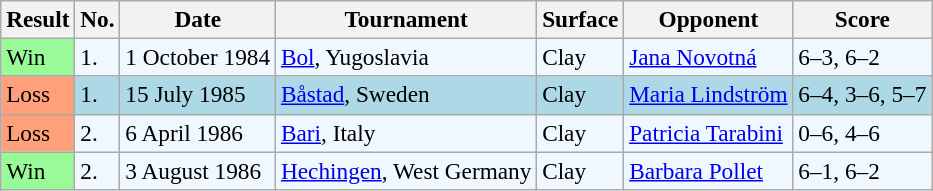<table class="sortable wikitable" style=font-size:97%>
<tr>
<th>Result</th>
<th>No.</th>
<th>Date</th>
<th>Tournament</th>
<th>Surface</th>
<th>Opponent</th>
<th>Score</th>
</tr>
<tr bgcolor="#f0f8ff">
<td style="background:#98fb98;">Win</td>
<td>1.</td>
<td>1 October 1984</td>
<td><a href='#'>Bol</a>, Yugoslavia</td>
<td>Clay</td>
<td> <a href='#'>Jana Novotná</a></td>
<td>6–3, 6–2</td>
</tr>
<tr style="background:lightblue;">
<td style="background:#ffa07a;">Loss</td>
<td>1.</td>
<td>15 July 1985</td>
<td><a href='#'>Båstad</a>, Sweden</td>
<td>Clay</td>
<td> <a href='#'>Maria Lindström</a></td>
<td>6–4, 3–6, 5–7</td>
</tr>
<tr bgcolor="#f0f8ff">
<td style="background:#ffa07a;">Loss</td>
<td>2.</td>
<td>6 April 1986</td>
<td><a href='#'>Bari</a>, Italy</td>
<td>Clay</td>
<td> <a href='#'>Patricia Tarabini</a></td>
<td>0–6, 4–6</td>
</tr>
<tr bgcolor="#f0f8ff">
<td style="background:#98fb98;">Win</td>
<td>2.</td>
<td>3 August 1986</td>
<td><a href='#'>Hechingen</a>, West Germany</td>
<td>Clay</td>
<td> <a href='#'>Barbara Pollet</a></td>
<td>6–1, 6–2</td>
</tr>
</table>
